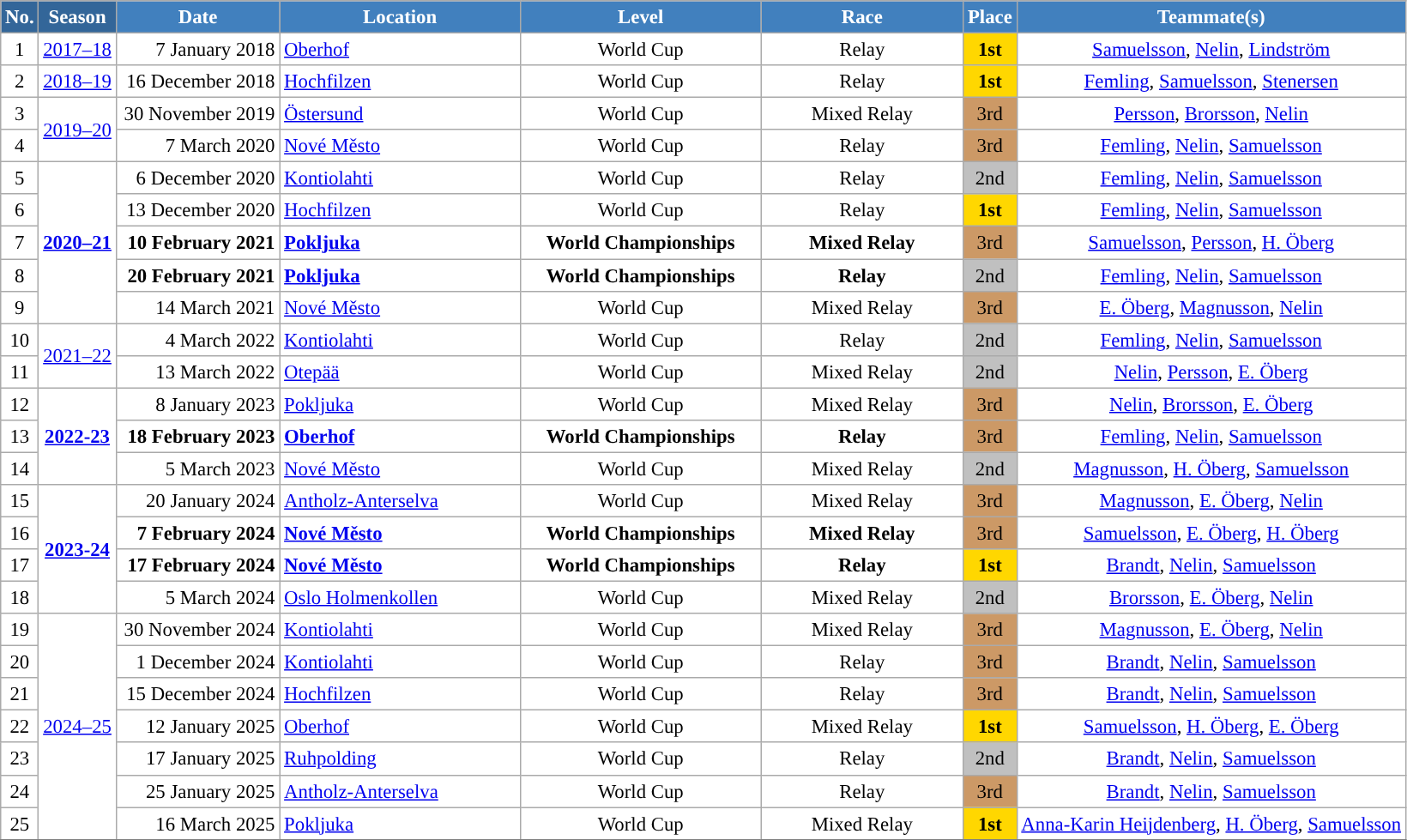<table class="wikitable sortable" style="font-size:95%; text-align:center; border:grey solid 1px; border-collapse:collapse; background:#ffffff;">
<tr style="background:#efefef;">
<th style="background-color:#369; color:white;">No.</th>
<th style="background-color:#369; color:white;">Season</th>
<th style="background-color:#4180be; color:white; width:120px;">Date</th>
<th style="background-color:#4180be; color:white; width:180px;">Location</th>
<th style="background-color:#4180be; color:white; width:180px;">Level</th>
<th style="background-color:#4180be; color:white; width:150px;">Race</th>
<th style="background-color:#4180be; color:white;">Place</th>
<th style="background-color:#4180be; color:white;">Teammate(s)</th>
</tr>
<tr>
<td align=center>1</td>
<td rowspan=1 align=center><a href='#'>2017–18</a></td>
<td align=right>7 January 2018</td>
<td align=left> <a href='#'>Oberhof</a></td>
<td>World Cup</td>
<td>Relay</td>
<td bgcolor="gold"><strong>1st</strong></td>
<td><a href='#'>Samuelsson</a>, <a href='#'>Nelin</a>, <a href='#'>Lindström</a></td>
</tr>
<tr>
<td align=center>2</td>
<td rowspan=1 align=center><a href='#'>2018–19</a></td>
<td align=right>16 December 2018</td>
<td align=left> <a href='#'>Hochfilzen</a></td>
<td>World Cup</td>
<td>Relay</td>
<td bgcolor="gold"><strong>1st</strong></td>
<td><a href='#'>Femling</a>, <a href='#'>Samuelsson</a>, <a href='#'>Stenersen</a></td>
</tr>
<tr>
<td>3</td>
<td rowspan="2"><a href='#'>2019–20</a></td>
<td align=right>30 November 2019</td>
<td align=left> <a href='#'>Östersund</a></td>
<td>World Cup</td>
<td>Mixed Relay</td>
<td bgcolor="cc9966">3rd</td>
<td><a href='#'>Persson</a>, <a href='#'>Brorsson</a>, <a href='#'>Nelin</a></td>
</tr>
<tr>
<td align="center">4</td>
<td align="right">7 March 2020</td>
<td align="left"> <a href='#'>Nové Město</a></td>
<td>World Cup</td>
<td>Relay</td>
<td bgcolor="cc9966">3rd</td>
<td><a href='#'>Femling</a>, <a href='#'>Nelin</a>, <a href='#'>Samuelsson</a></td>
</tr>
<tr>
<td align="center">5</td>
<td rowspan="5" align="center"><strong><a href='#'>2020–21</a></strong></td>
<td align="right">6 December 2020</td>
<td align="left"> <a href='#'>Kontiolahti</a></td>
<td>World Cup</td>
<td>Relay</td>
<td bgcolor="silver">2nd</td>
<td><a href='#'>Femling</a>, <a href='#'>Nelin</a>, <a href='#'>Samuelsson</a></td>
</tr>
<tr>
<td align="center">6</td>
<td align="right">13 December 2020</td>
<td align="left"> <a href='#'>Hochfilzen</a></td>
<td>World Cup</td>
<td>Relay</td>
<td bgcolor="gold"><strong>1st</strong></td>
<td><a href='#'>Femling</a>, <a href='#'>Nelin</a>, <a href='#'>Samuelsson</a></td>
</tr>
<tr>
<td align="center">7</td>
<td align="right"><strong>10 February 2021</strong></td>
<td align="left"> <strong><a href='#'>Pokljuka</a></strong></td>
<td><strong>World Championships</strong></td>
<td><strong>Mixed Relay</strong></td>
<td bgcolor="cc9966">3rd</td>
<td><a href='#'>Samuelsson</a>, <a href='#'>Persson</a>, <a href='#'>H. Öberg</a></td>
</tr>
<tr>
<td align="center">8</td>
<td align="right"><strong>20 February 2021</strong></td>
<td align="left"> <strong><a href='#'>Pokljuka</a></strong></td>
<td><strong>World Championships</strong></td>
<td><strong>Relay</strong></td>
<td bgcolor="silver">2nd</td>
<td><a href='#'>Femling</a>, <a href='#'>Nelin</a>, <a href='#'>Samuelsson</a></td>
</tr>
<tr>
<td align="center">9</td>
<td align="right">14 March 2021</td>
<td align="left"> <a href='#'>Nové Město</a></td>
<td>World Cup</td>
<td>Mixed Relay</td>
<td bgcolor="cc9966">3rd</td>
<td><a href='#'>E. Öberg</a>, <a href='#'>Magnusson</a>, <a href='#'>Nelin</a></td>
</tr>
<tr>
<td align="center">10</td>
<td rowspan="2" align="center"><a href='#'>2021–22</a></td>
<td align="right">4 March 2022</td>
<td align="left"> <a href='#'>Kontiolahti</a></td>
<td>World Cup</td>
<td>Relay</td>
<td bgcolor="silver">2nd</td>
<td><a href='#'>Femling</a>, <a href='#'>Nelin</a>, <a href='#'>Samuelsson</a></td>
</tr>
<tr>
<td align="center">11</td>
<td align="right">13 March 2022</td>
<td align="left"> <a href='#'>Otepää</a></td>
<td>World Cup</td>
<td>Mixed Relay</td>
<td bgcolor="silver">2nd</td>
<td><a href='#'>Nelin</a>, <a href='#'>Persson</a>, <a href='#'>E. Öberg</a></td>
</tr>
<tr>
<td align="center">12</td>
<td rowspan="3" align="center"><strong><a href='#'>2022-23</a></strong></td>
<td align="right">8 January 2023</td>
<td align="left"> <a href='#'>Pokljuka</a></td>
<td>World Cup</td>
<td>Mixed Relay</td>
<td bgcolor="cc9966">3rd</td>
<td><a href='#'>Nelin</a>, <a href='#'>Brorsson</a>, <a href='#'>E. Öberg</a></td>
</tr>
<tr>
<td align=center>13</td>
<td align=right><strong>18 February 2023</strong></td>
<td align=left> <strong><a href='#'>Oberhof</a></strong></td>
<td><strong>World Championships</strong></td>
<td><strong>Relay</strong></td>
<td bgcolor="cc9966">3rd</td>
<td><a href='#'>Femling</a>, <a href='#'>Nelin</a>, <a href='#'>Samuelsson</a></td>
</tr>
<tr>
<td>14</td>
<td align=right>5 March 2023</td>
<td align=left> <a href='#'>Nové Město</a></td>
<td>World Cup</td>
<td>Mixed Relay</td>
<td bgcolor="silver">2nd</td>
<td><a href='#'>Magnusson</a>, <a href='#'>H. Öberg</a>, <a href='#'>Samuelsson</a></td>
</tr>
<tr>
<td align=center>15</td>
<td rowspan="4" align="center"><strong><a href='#'>2023-24</a></strong></td>
<td align=right>20 January 2024</td>
<td align=left> <a href='#'>Antholz-Anterselva</a></td>
<td>World Cup</td>
<td>Mixed Relay</td>
<td bgcolor="cc9966">3rd</td>
<td><a href='#'>Magnusson</a>, <a href='#'>E. Öberg</a>, <a href='#'>Nelin</a></td>
</tr>
<tr>
<td align=center>16</td>
<td align=right><strong>7 February 2024</strong></td>
<td align=left> <strong><a href='#'>Nové Město</a></strong></td>
<td><strong>World Championships</strong></td>
<td><strong>Mixed Relay</strong></td>
<td bgcolor="cc9966">3rd</td>
<td><a href='#'>Samuelsson</a>, <a href='#'>E. Öberg</a>, <a href='#'>H. Öberg</a></td>
</tr>
<tr>
<td align=center>17</td>
<td align=right><strong>17 February 2024</strong></td>
<td align=left> <strong><a href='#'>Nové Město</a></strong></td>
<td><strong>World Championships</strong></td>
<td><strong>Relay</strong></td>
<td bgcolor="gold"><strong>1st</strong></td>
<td><a href='#'>Brandt</a>, <a href='#'>Nelin</a>, <a href='#'>Samuelsson</a></td>
</tr>
<tr>
<td align=center>18</td>
<td align=right>5 March 2024</td>
<td align=left> <a href='#'>Oslo Holmenkollen</a></td>
<td>World Cup</td>
<td>Mixed Relay</td>
<td bgcolor="silver">2nd</td>
<td><a href='#'>Brorsson</a>, <a href='#'>E. Öberg</a>, <a href='#'>Nelin</a></td>
</tr>
<tr>
<td align=center>19</td>
<td rowspan="7" align="center"><a href='#'>2024–25</a></td>
<td align=right>30 November 2024</td>
<td align=left> <a href='#'>Kontiolahti</a></td>
<td>World Cup</td>
<td>Mixed Relay</td>
<td align=center bgcolor="cc9966">3rd</td>
<td><a href='#'>Magnusson</a>, <a href='#'>E. Öberg</a>, <a href='#'>Nelin</a></td>
</tr>
<tr>
<td align=center>20</td>
<td align=right>1 December 2024</td>
<td align=left> <a href='#'>Kontiolahti</a></td>
<td>World Cup</td>
<td>Relay</td>
<td align=center bgcolor="cc9966">3rd</td>
<td><a href='#'>Brandt</a>, <a href='#'>Nelin</a>, <a href='#'>Samuelsson</a></td>
</tr>
<tr>
<td align=center>21</td>
<td align=right>15 December 2024</td>
<td align=left> <a href='#'>Hochfilzen</a></td>
<td>World Cup</td>
<td>Relay</td>
<td align=center bgcolor="cc9966">3rd</td>
<td><a href='#'>Brandt</a>, <a href='#'>Nelin</a>, <a href='#'>Samuelsson</a></td>
</tr>
<tr>
<td align=center>22</td>
<td align=right>12 January 2025</td>
<td align=left> <a href='#'>Oberhof</a></td>
<td>World Cup</td>
<td>Mixed Relay</td>
<td align=center bgcolor="gold"><strong>1st</strong></td>
<td><a href='#'>Samuelsson</a>, <a href='#'>H. Öberg</a>, <a href='#'>E. Öberg</a></td>
</tr>
<tr>
<td align=center>23</td>
<td align=right>17 January 2025</td>
<td align=left> <a href='#'>Ruhpolding</a></td>
<td>World Cup</td>
<td>Relay</td>
<td align=center bgcolor="silver">2nd</td>
<td><a href='#'>Brandt</a>, <a href='#'>Nelin</a>, <a href='#'>Samuelsson</a></td>
</tr>
<tr>
<td align=center>24</td>
<td align=right>25 January 2025</td>
<td align=left> <a href='#'>Antholz-Anterselva</a></td>
<td>World Cup</td>
<td>Relay</td>
<td align=center bgcolor="cc9966">3rd</td>
<td><a href='#'>Brandt</a>, <a href='#'>Nelin</a>, <a href='#'>Samuelsson</a></td>
</tr>
<tr>
<td align=center>25</td>
<td align=right>16 March 2025</td>
<td align=left> <a href='#'>Pokljuka</a></td>
<td>World Cup</td>
<td>Mixed Relay</td>
<td align=center bgcolor="gold"><strong>1st</strong></td>
<td><a href='#'>Anna-Karin Heijdenberg</a>, <a href='#'>H. Öberg</a>, <a href='#'>Samuelsson</a></td>
</tr>
<tr>
</tr>
</table>
